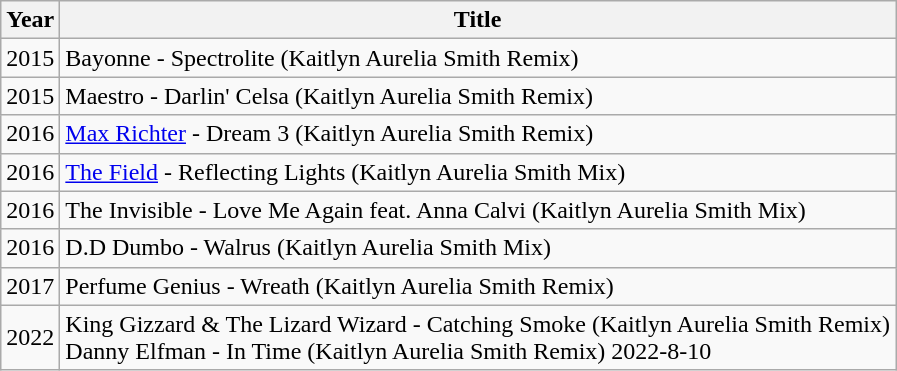<table class="wikitable">
<tr>
<th>Year</th>
<th>Title</th>
</tr>
<tr>
<td>2015</td>
<td>Bayonne - Spectrolite (Kaitlyn Aurelia Smith Remix)</td>
</tr>
<tr>
<td>2015</td>
<td>Maestro - Darlin' Celsa (Kaitlyn Aurelia Smith Remix)</td>
</tr>
<tr>
<td>2016</td>
<td><a href='#'>Max Richter</a> - Dream 3 (Kaitlyn Aurelia Smith Remix)</td>
</tr>
<tr>
<td>2016</td>
<td><a href='#'>The Field</a> - Reflecting Lights (Kaitlyn Aurelia Smith Mix)</td>
</tr>
<tr>
<td>2016</td>
<td>The Invisible - Love Me Again feat. Anna Calvi (Kaitlyn Aurelia Smith Mix)</td>
</tr>
<tr>
<td>2016</td>
<td>D.D Dumbo - Walrus (Kaitlyn Aurelia Smith Mix)</td>
</tr>
<tr>
<td>2017</td>
<td>Perfume Genius - Wreath (Kaitlyn Aurelia Smith Remix)</td>
</tr>
<tr>
<td>2022</td>
<td>King Gizzard & The Lizard Wizard - Catching Smoke (Kaitlyn Aurelia Smith Remix)<br>Danny Elfman - In Time (Kaitlyn Aurelia Smith Remix)
2022-8-10</td>
</tr>
</table>
